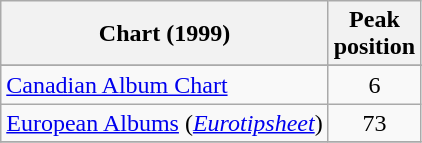<table class="wikitable sortable">
<tr>
<th>Chart (1999)</th>
<th>Peak<br>position</th>
</tr>
<tr>
</tr>
<tr>
</tr>
<tr>
</tr>
<tr>
</tr>
<tr>
</tr>
<tr>
</tr>
<tr>
<td><a href='#'>Canadian Album Chart</a></td>
<td style="text-align:center;">6</td>
</tr>
<tr>
<td><a href='#'>European Albums</a> (<em><a href='#'>Eurotipsheet</a></em>)</td>
<td style="text-align:center;">73</td>
</tr>
<tr>
</tr>
</table>
